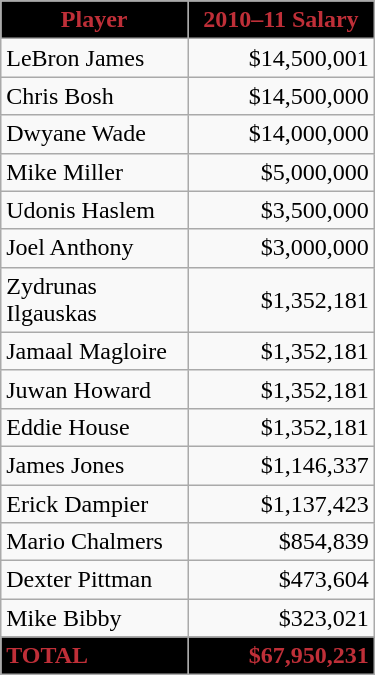<table style="width:250px;" class="wikitable sortable sortable">
<tr>
<th style="background:#000; color:#bf2f38; width:50%;">Player</th>
<th style="background:#000; color:#bf2f38; width:50%;">2010–11 Salary</th>
</tr>
<tr>
<td>LeBron James</td>
<td style="text-align:right;">$14,500,001</td>
</tr>
<tr>
<td>Chris Bosh</td>
<td style="text-align:right;">$14,500,000</td>
</tr>
<tr>
<td>Dwyane Wade</td>
<td style="text-align:right;">$14,000,000</td>
</tr>
<tr>
<td>Mike Miller</td>
<td style="text-align:right;">$5,000,000</td>
</tr>
<tr>
<td>Udonis Haslem</td>
<td style="text-align:right;">$3,500,000</td>
</tr>
<tr>
<td>Joel Anthony</td>
<td style="text-align:right;">$3,000,000</td>
</tr>
<tr>
<td>Zydrunas Ilgauskas</td>
<td style="text-align:right;">$1,352,181</td>
</tr>
<tr>
<td>Jamaal Magloire</td>
<td style="text-align:right;">$1,352,181</td>
</tr>
<tr>
<td>Juwan Howard</td>
<td style="text-align:right;">$1,352,181</td>
</tr>
<tr>
<td>Eddie House</td>
<td style="text-align:right;">$1,352,181</td>
</tr>
<tr>
<td>James Jones</td>
<td style="text-align:right;">$1,146,337</td>
</tr>
<tr>
<td>Erick Dampier</td>
<td style="text-align:right;">$1,137,423</td>
</tr>
<tr>
<td>Mario Chalmers</td>
<td style="text-align:right;">$854,839</td>
</tr>
<tr>
<td>Dexter Pittman</td>
<td style="text-align:right;">$473,604</td>
</tr>
<tr>
<td>Mike Bibby</td>
<td style="text-align:right;">$323,021</td>
</tr>
<tr class="sortbottom"  style="color:#bf2f38; background:#000;">
<td style="width:50%;"><strong>TOTAL</strong></td>
<td style="width:50%; text-align:right;"><strong>$67,950,231</strong></td>
</tr>
</table>
